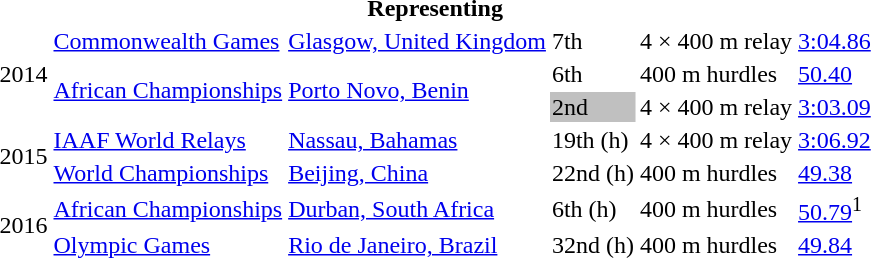<table>
<tr>
<th colspan="6">Representing </th>
</tr>
<tr>
<td rowspan=3>2014</td>
<td><a href='#'>Commonwealth Games</a></td>
<td><a href='#'>Glasgow, United Kingdom</a></td>
<td>7th</td>
<td>4 × 400 m relay</td>
<td><a href='#'>3:04.86</a></td>
</tr>
<tr>
<td rowspan=2><a href='#'>African Championships</a></td>
<td rowspan=2><a href='#'>Porto Novo, Benin</a></td>
<td>6th</td>
<td>400 m hurdles</td>
<td><a href='#'>50.40</a></td>
</tr>
<tr>
<td bgcolor=silver>2nd</td>
<td>4 × 400 m relay</td>
<td><a href='#'>3:03.09</a></td>
</tr>
<tr>
<td rowspan=2>2015</td>
<td><a href='#'>IAAF World Relays</a></td>
<td><a href='#'>Nassau, Bahamas</a></td>
<td>19th (h)</td>
<td>4 × 400 m relay</td>
<td><a href='#'>3:06.92</a></td>
</tr>
<tr>
<td><a href='#'>World Championships</a></td>
<td><a href='#'>Beijing, China</a></td>
<td>22nd (h)</td>
<td>400 m hurdles</td>
<td><a href='#'>49.38</a></td>
</tr>
<tr>
<td rowspan=2>2016</td>
<td><a href='#'>African Championships</a></td>
<td><a href='#'>Durban, South Africa</a></td>
<td>6th (h)</td>
<td>400 m hurdles</td>
<td><a href='#'>50.79</a><sup>1</sup></td>
</tr>
<tr>
<td><a href='#'>Olympic Games</a></td>
<td><a href='#'>Rio de Janeiro, Brazil</a></td>
<td>32nd (h)</td>
<td>400 m hurdles</td>
<td><a href='#'>49.84</a></td>
</tr>
</table>
